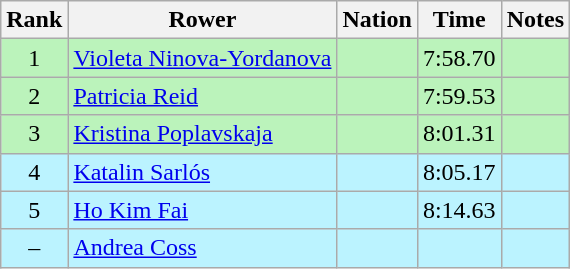<table class="wikitable sortable" style="text-align:center">
<tr>
<th>Rank</th>
<th>Rower</th>
<th>Nation</th>
<th>Time</th>
<th>Notes</th>
</tr>
<tr bgcolor=bbf3bb>
<td>1</td>
<td align=left data-sort-value="Ninova-Yordanova, Violeta"><a href='#'>Violeta Ninova-Yordanova</a></td>
<td align=left></td>
<td>7:58.70</td>
<td></td>
</tr>
<tr bgcolor=bbf3bb>
<td>2</td>
<td align=left data-sort-value="Reid, Patricia"><a href='#'>Patricia Reid</a></td>
<td align=left></td>
<td>7:59.53</td>
<td></td>
</tr>
<tr bgcolor=bbf3bb>
<td>3</td>
<td align=left data-sort-value="Poplavskaja, Kristina"><a href='#'>Kristina Poplavskaja</a></td>
<td align=left></td>
<td>8:01.31</td>
<td></td>
</tr>
<tr bgcolor=bbf3ff>
<td>4</td>
<td align=left data-sort-value="Sarlós, Katalin"><a href='#'>Katalin Sarlós</a></td>
<td align=left></td>
<td>8:05.17</td>
<td></td>
</tr>
<tr bgcolor=bbf3ff>
<td>5</td>
<td align=left><a href='#'>Ho Kim Fai</a></td>
<td align=left></td>
<td>8:14.63</td>
<td></td>
</tr>
<tr bgcolor=bbf3ff>
<td data-sort-value=6>–</td>
<td align=left data-sort-value="Coss, Andrea"><a href='#'>Andrea Coss</a></td>
<td align=left></td>
<td></td>
<td></td>
</tr>
</table>
